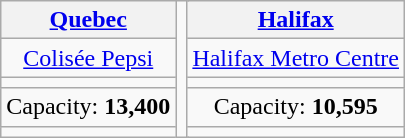<table class="wikitable" style="text-align:center">
<tr>
<th><a href='#'>Quebec</a></th>
<td rowspan=5 colspan=2></td>
<th><a href='#'>Halifax</a></th>
</tr>
<tr>
<td><a href='#'>Colisée Pepsi</a></td>
<td><a href='#'>Halifax Metro Centre</a></td>
</tr>
<tr>
<td></td>
<td></td>
</tr>
<tr>
<td>Capacity: <strong>13,400</strong></td>
<td>Capacity: <strong>10,595</strong></td>
</tr>
<tr>
<td></td>
<td></td>
</tr>
</table>
